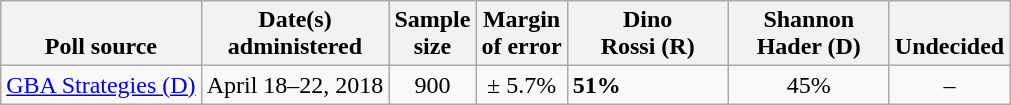<table class="wikitable">
<tr valign= bottom>
<th>Poll source</th>
<th>Date(s)<br>administered</th>
<th>Sample<br>size</th>
<th>Margin<br>of error</th>
<th style="width:100px;">Dino<br>Rossi (R)</th>
<th style="width:100px;">Shannon<br>Hader (D)</th>
<th>Undecided</th>
</tr>
<tr>
<td><a href='#'>GBA Strategies (D)</a></td>
<td align=center>April 18–22, 2018</td>
<td align=center>900</td>
<td align=center>± 5.7%</td>
<td><strong>51%</strong></td>
<td align=center>45%</td>
<td align=center>–</td>
</tr>
</table>
